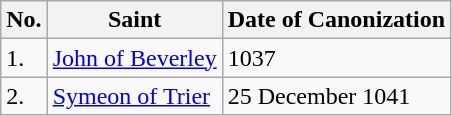<table class="wikitable">
<tr>
<th>No.</th>
<th>Saint</th>
<th>Date of Canonization</th>
</tr>
<tr>
<td>1.</td>
<td><a href='#'>John of Beverley</a></td>
<td>1037</td>
</tr>
<tr>
<td>2.</td>
<td><a href='#'>Symeon of Trier</a></td>
<td>25 December 1041</td>
</tr>
</table>
